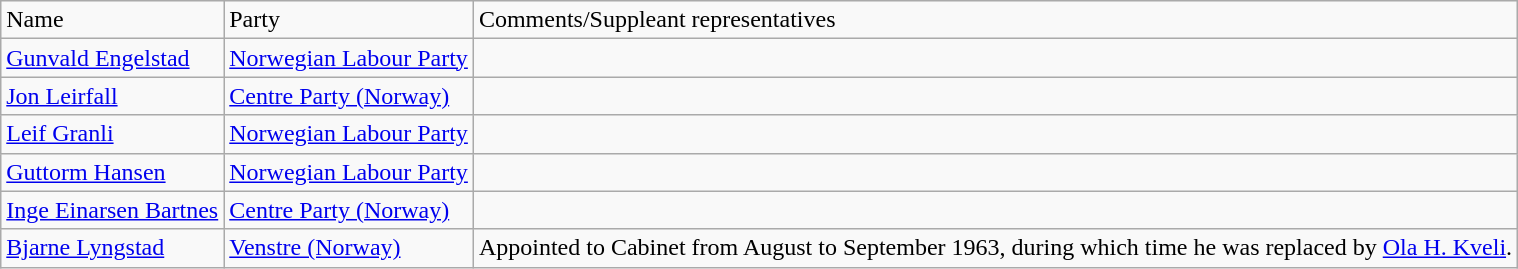<table class="wikitable">
<tr>
<td>Name</td>
<td>Party</td>
<td>Comments/Suppleant representatives</td>
</tr>
<tr>
<td><a href='#'>Gunvald Engelstad</a></td>
<td><a href='#'>Norwegian Labour Party</a></td>
<td></td>
</tr>
<tr>
<td><a href='#'>Jon Leirfall</a></td>
<td><a href='#'>Centre Party (Norway)</a></td>
<td></td>
</tr>
<tr>
<td><a href='#'>Leif Granli</a></td>
<td><a href='#'>Norwegian Labour Party</a></td>
<td></td>
</tr>
<tr>
<td><a href='#'>Guttorm Hansen</a></td>
<td><a href='#'>Norwegian Labour Party</a></td>
<td></td>
</tr>
<tr>
<td><a href='#'>Inge Einarsen Bartnes</a></td>
<td><a href='#'>Centre Party (Norway)</a></td>
<td></td>
</tr>
<tr>
<td><a href='#'>Bjarne Lyngstad</a></td>
<td><a href='#'>Venstre (Norway)</a></td>
<td>Appointed to Cabinet from August to September 1963, during which time he was replaced by <a href='#'>Ola H. Kveli</a>.</td>
</tr>
</table>
